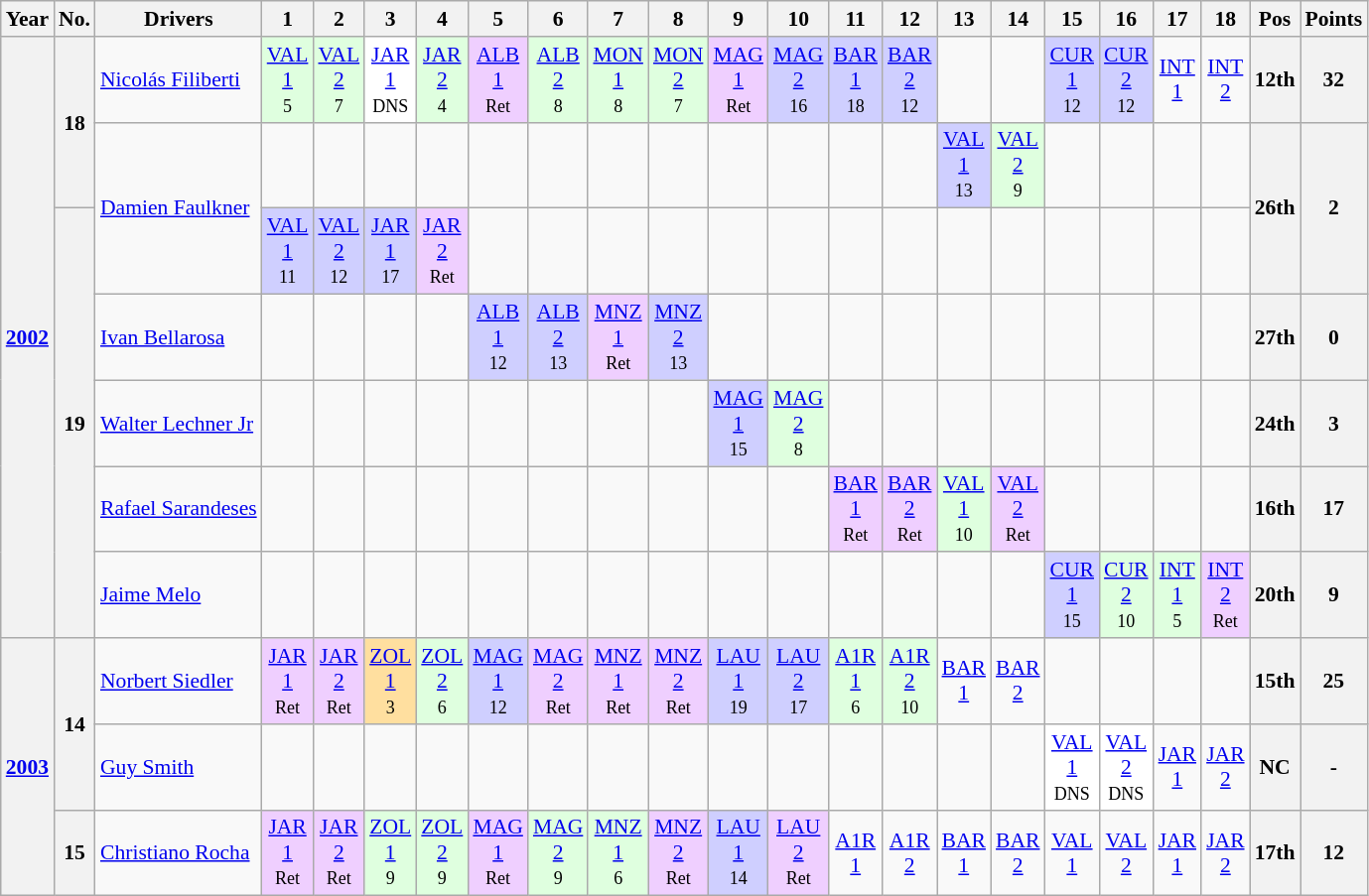<table class="wikitable collapsible collapsed" style="text-align:center; font-size:90%">
<tr>
<th>Year</th>
<th>No.</th>
<th>Drivers</th>
<th>1</th>
<th>2</th>
<th>3</th>
<th>4</th>
<th>5</th>
<th>6</th>
<th>7</th>
<th>8</th>
<th>9</th>
<th>10</th>
<th>11</th>
<th>12</th>
<th>13</th>
<th>14</th>
<th>15</th>
<th>16</th>
<th>17</th>
<th>18</th>
<th>Pos</th>
<th>Points</th>
</tr>
<tr>
<th rowspan=7><a href='#'>2002</a></th>
<th rowspan=2>18</th>
<td align="left"> <a href='#'>Nicolás Filiberti</a></td>
<td style="background-color:#dfffdf"><a href='#'>VAL<br>1</a><br><small>5</small></td>
<td style="background-color:#dfffdf"><a href='#'>VAL<br>2</a><br><small>7</small></td>
<td style="background-color:#ffffff"><a href='#'>JAR<br>1</a><br><small>DNS</small></td>
<td style="background-color:#dfffdf"><a href='#'>JAR<br>2</a><br><small>4</small></td>
<td style="background-color:#efcfff"><a href='#'>ALB<br>1</a><br><small>Ret</small></td>
<td style="background-color:#dfffdf"><a href='#'>ALB<br>2</a><br><small>8</small></td>
<td style="background-color:#dfffdf"><a href='#'>MON<br>1</a><br><small>8</small></td>
<td style="background-color:#dfffdf"><a href='#'>MON<br>2</a><br><small>7</small></td>
<td style="background-color:#efcfff"><a href='#'>MAG<br>1</a><br><small>Ret</small></td>
<td style="background-color:#cfcfff"><a href='#'>MAG<br>2</a><br><small>16</small></td>
<td style="background-color:#cfcfff"><a href='#'>BAR<br>1</a><br><small>18</small></td>
<td style="background-color:#cfcfff"><a href='#'>BAR<br>2</a><br><small>12</small></td>
<td></td>
<td></td>
<td style="background-color:#cfcfff"><a href='#'>CUR<br>1</a><br><small>12</small></td>
<td style="background-color:#cfcfff"><a href='#'>CUR<br>2</a><br><small>12</small></td>
<td><a href='#'>INT<br>1</a></td>
<td><a href='#'>INT<br>2</a></td>
<th>12th</th>
<th>32</th>
</tr>
<tr>
<td rowspan=2 align=left> <a href='#'>Damien Faulkner</a></td>
<td></td>
<td></td>
<td></td>
<td></td>
<td></td>
<td></td>
<td></td>
<td></td>
<td></td>
<td></td>
<td></td>
<td></td>
<td style="background-color:#cfcfff"><a href='#'>VAL<br>1</a><br><small>13</small></td>
<td style="background-color:#dfffdf"><a href='#'>VAL<br>2</a><br><small>9</small></td>
<td></td>
<td></td>
<td></td>
<td></td>
<th rowspan=2>26th</th>
<th rowspan=2>2</th>
</tr>
<tr>
<th rowspan=5>19</th>
<td style="background-color:#cfcfff"><a href='#'>VAL<br>1</a><br><small>11</small></td>
<td style="background-color:#cfcfff"><a href='#'>VAL<br>2</a><br><small>12</small></td>
<td style="background-color:#cfcfff"><a href='#'>JAR<br>1</a><br><small>17</small></td>
<td style="background-color:#efcfff"><a href='#'>JAR<br>2</a><br><small>Ret</small></td>
<td></td>
<td></td>
<td></td>
<td></td>
<td></td>
<td></td>
<td></td>
<td></td>
<td></td>
<td></td>
<td></td>
<td></td>
<td></td>
<td></td>
</tr>
<tr>
<td align=left> <a href='#'>Ivan Bellarosa</a></td>
<td></td>
<td></td>
<td></td>
<td></td>
<td style="background-color:#cfcfff"><a href='#'>ALB<br>1</a><br><small>12</small></td>
<td style="background-color:#cfcfff"><a href='#'>ALB<br>2</a><br><small>13</small></td>
<td style="background-color:#efcfff"><a href='#'>MNZ<br>1</a><br><small>Ret</small></td>
<td style="background-color:#cfcfff"><a href='#'>MNZ<br>2</a><br><small>13</small></td>
<td></td>
<td></td>
<td></td>
<td></td>
<td></td>
<td></td>
<td></td>
<td></td>
<td></td>
<td></td>
<th>27th</th>
<th>0</th>
</tr>
<tr>
<td align=left> <a href='#'>Walter Lechner Jr</a></td>
<td></td>
<td></td>
<td></td>
<td></td>
<td></td>
<td></td>
<td></td>
<td></td>
<td style="background-color:#cfcfff"><a href='#'>MAG<br>1</a><br><small>15</small></td>
<td style="background-color:#dfffdf"><a href='#'>MAG<br>2</a><br><small>8</small></td>
<td></td>
<td></td>
<td></td>
<td></td>
<td></td>
<td></td>
<td></td>
<td></td>
<th>24th</th>
<th>3</th>
</tr>
<tr>
<td align=left> <a href='#'>Rafael Sarandeses</a></td>
<td></td>
<td></td>
<td></td>
<td></td>
<td></td>
<td></td>
<td></td>
<td></td>
<td></td>
<td></td>
<td style="background-color:#efcfff"><a href='#'>BAR<br>1</a><br><small>Ret</small></td>
<td style="background-color:#efcfff"><a href='#'>BAR<br>2</a><br><small>Ret</small></td>
<td style="background-color:#dfffdf"><a href='#'>VAL<br>1</a><br><small>10</small></td>
<td style="background-color:#efcfff"><a href='#'>VAL<br>2</a><br><small>Ret</small></td>
<td></td>
<td></td>
<td></td>
<td></td>
<th>16th</th>
<th>17</th>
</tr>
<tr>
<td align=left> <a href='#'>Jaime Melo</a></td>
<td></td>
<td></td>
<td></td>
<td></td>
<td></td>
<td></td>
<td></td>
<td></td>
<td></td>
<td></td>
<td></td>
<td></td>
<td></td>
<td></td>
<td style="background-color:#cfcfff"><a href='#'>CUR<br>1</a><br><small>15</small></td>
<td style="background-color:#dfffdf"><a href='#'>CUR<br>2</a><br><small>10</small></td>
<td style="background-color:#dfffdf"><a href='#'>INT<br>1</a><br><small>5</small></td>
<td style="background-color:#efcfff"><a href='#'>INT<br>2</a><br><small>Ret</small></td>
<th>20th</th>
<th>9</th>
</tr>
<tr>
<th rowspan=3><a href='#'>2003</a></th>
<th rowspan=2>14</th>
<td align=left> <a href='#'>Norbert Siedler</a></td>
<td style="background-color:#efcfff"><a href='#'>JAR<br>1</a><br><small>Ret</small></td>
<td style="background-color:#efcfff"><a href='#'>JAR<br>2</a><br><small>Ret</small></td>
<td style="background-color:#ffdf9f"><a href='#'>ZOL<br>1</a><br><small>3</small></td>
<td style="background-color:#dfffdf"><a href='#'>ZOL<br>2</a><br><small>6</small></td>
<td style="background-color:#cfcfff"><a href='#'>MAG<br>1</a><br><small>12</small></td>
<td style="background-color:#efcfff"><a href='#'>MAG<br>2</a><br><small>Ret</small></td>
<td style="background-color:#efcfff"><a href='#'>MNZ<br>1</a><br><small>Ret</small></td>
<td style="background-color:#efcfff"><a href='#'>MNZ<br>2</a><br><small>Ret</small></td>
<td style="background-color:#cfcfff"><a href='#'>LAU<br>1</a><br><small>19</small></td>
<td style="background-color:#cfcfff"><a href='#'>LAU<br>2</a><br><small>17</small></td>
<td style="background-color:#dfffdf"><a href='#'>A1R<br>1</a><br><small>6</small></td>
<td style="background-color:#dfffdf"><a href='#'>A1R<br>2</a><br><small>10</small></td>
<td><a href='#'>BAR<br>1</a></td>
<td><a href='#'>BAR<br>2</a></td>
<td></td>
<td></td>
<td></td>
<td></td>
<th>15th</th>
<th>25</th>
</tr>
<tr>
<td align=left> <a href='#'>Guy Smith</a></td>
<td></td>
<td></td>
<td></td>
<td></td>
<td></td>
<td></td>
<td></td>
<td></td>
<td></td>
<td></td>
<td></td>
<td></td>
<td></td>
<td></td>
<td style="background-color:#ffffff"><a href='#'>VAL<br>1</a><br><small>DNS</small></td>
<td style="background-color:#ffffff"><a href='#'>VAL<br>2</a><br><small>DNS</small></td>
<td><a href='#'>JAR<br>1</a></td>
<td><a href='#'>JAR<br>2</a></td>
<th>NC</th>
<th>-</th>
</tr>
<tr>
<th>15</th>
<td align=left> <a href='#'>Christiano Rocha</a></td>
<td style="background-color:#efcfff"><a href='#'>JAR<br>1</a><br><small>Ret</small></td>
<td style="background-color:#efcfff"><a href='#'>JAR<br>2</a><br><small>Ret</small></td>
<td style="background-color:#dfffdf"><a href='#'>ZOL<br>1</a><br><small>9</small></td>
<td style="background-color:#dfffdf"><a href='#'>ZOL<br>2</a><br><small>9</small></td>
<td style="background-color:#efcfff"><a href='#'>MAG<br>1</a><br><small>Ret</small></td>
<td style="background-color:#dfffdf"><a href='#'>MAG<br>2</a><br><small>9</small></td>
<td style="background-color:#dfffdf"><a href='#'>MNZ<br>1</a><br><small>6</small></td>
<td style="background-color:#efcfff"><a href='#'>MNZ<br>2</a><br><small>Ret</small></td>
<td style="background-color:#cfcfff"><a href='#'>LAU<br>1</a><br><small>14</small></td>
<td style="background-color:#efcfff"><a href='#'>LAU<br>2</a><br><small>Ret</small></td>
<td><a href='#'>A1R<br>1</a></td>
<td><a href='#'>A1R<br>2</a></td>
<td><a href='#'>BAR<br>1</a></td>
<td><a href='#'>BAR<br>2</a></td>
<td><a href='#'>VAL<br>1</a></td>
<td><a href='#'>VAL<br>2</a></td>
<td><a href='#'>JAR<br>1</a></td>
<td><a href='#'>JAR<br>2</a></td>
<th>17th</th>
<th>12</th>
</tr>
</table>
